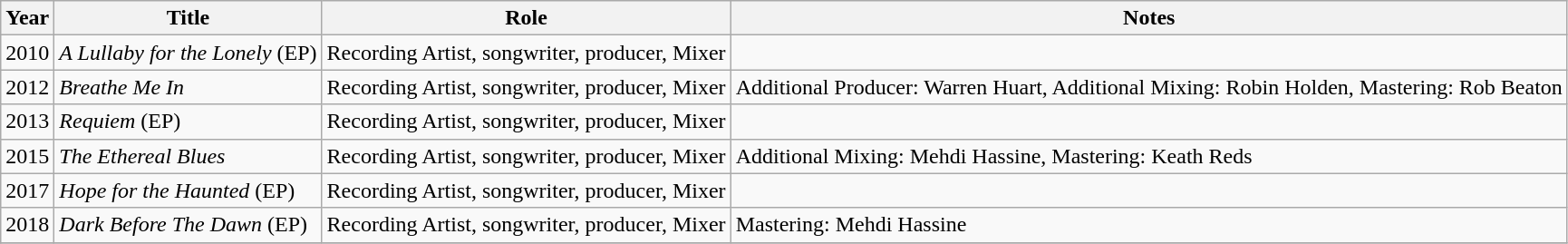<table class="wikitable sortable">
<tr>
<th>Year</th>
<th>Title</th>
<th>Role</th>
<th class="unsortable">Notes</th>
</tr>
<tr>
<td>2010</td>
<td><em>A Lullaby for the Lonely</em> (EP)</td>
<td>Recording Artist, songwriter, producer, Mixer</td>
<td></td>
</tr>
<tr>
<td>2012</td>
<td><em>Breathe Me In</em></td>
<td>Recording Artist, songwriter, producer, Mixer</td>
<td>Additional Producer: Warren Huart, Additional Mixing: Robin Holden, Mastering: Rob Beaton</td>
</tr>
<tr>
<td>2013</td>
<td><em>Requiem</em> (EP)</td>
<td>Recording Artist, songwriter, producer, Mixer</td>
<td></td>
</tr>
<tr>
<td>2015</td>
<td><em>The Ethereal Blues</em></td>
<td>Recording Artist, songwriter, producer, Mixer</td>
<td>Additional Mixing: Mehdi Hassine, Mastering: Keath Reds</td>
</tr>
<tr>
<td>2017</td>
<td><em>Hope for the Haunted</em> (EP)</td>
<td>Recording Artist, songwriter, producer, Mixer</td>
<td></td>
</tr>
<tr>
<td>2018</td>
<td><em>Dark Before The Dawn</em> (EP)</td>
<td>Recording Artist, songwriter, producer, Mixer</td>
<td>Mastering: Mehdi Hassine</td>
</tr>
<tr>
</tr>
</table>
